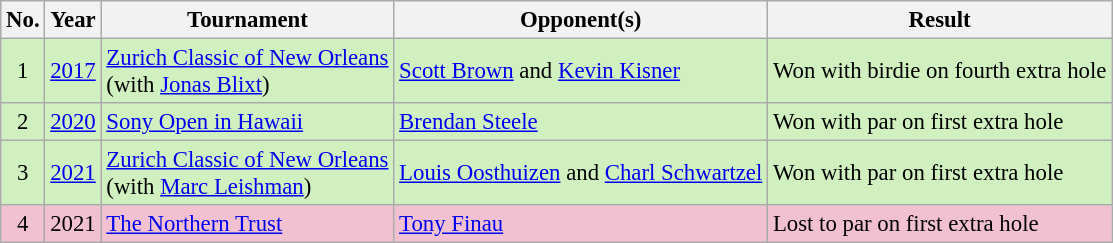<table class="wikitable" style="font-size:95%;">
<tr>
<th>No.</th>
<th>Year</th>
<th>Tournament</th>
<th>Opponent(s)</th>
<th>Result</th>
</tr>
<tr style="background:#D0F0C0;">
<td align=center>1</td>
<td><a href='#'>2017</a></td>
<td><a href='#'>Zurich Classic of New Orleans</a><br>(with  <a href='#'>Jonas Blixt</a>)</td>
<td> <a href='#'>Scott Brown</a> and  <a href='#'>Kevin Kisner</a></td>
<td>Won with birdie on fourth extra hole</td>
</tr>
<tr style="background:#D0F0C0;">
<td align=center>2</td>
<td><a href='#'>2020</a></td>
<td><a href='#'>Sony Open in Hawaii</a></td>
<td> <a href='#'>Brendan Steele</a></td>
<td>Won with par on first extra hole</td>
</tr>
<tr style="background:#D0F0C0;">
<td align=center>3</td>
<td><a href='#'>2021</a></td>
<td><a href='#'>Zurich Classic of New Orleans</a><br>(with  <a href='#'>Marc Leishman</a>)</td>
<td> <a href='#'>Louis Oosthuizen</a> and  <a href='#'>Charl Schwartzel</a></td>
<td>Won with par on first extra hole</td>
</tr>
<tr style="background:#F2C1D1;">
<td align=center>4</td>
<td>2021</td>
<td><a href='#'>The Northern Trust</a></td>
<td> <a href='#'>Tony Finau</a></td>
<td>Lost to par on first extra hole</td>
</tr>
</table>
